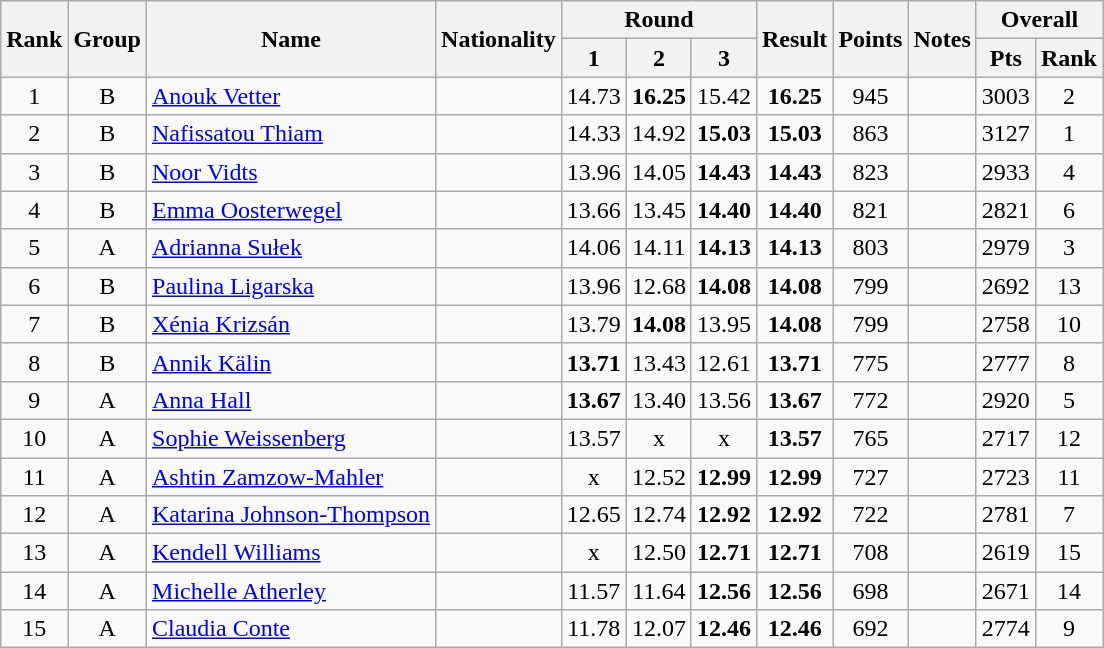<table class="wikitable sortable" style="text-align:center">
<tr>
<th rowspan=2>Rank</th>
<th rowspan=2>Group</th>
<th rowspan=2>Name</th>
<th rowspan=2>Nationality</th>
<th colspan=3>Round</th>
<th rowspan=2 data-sort-type="number">Result</th>
<th rowspan=2>Points</th>
<th rowspan=2>Notes</th>
<th colspan=2>Overall</th>
</tr>
<tr>
<th data-sort-type="number">1</th>
<th data-sort-type="number">2</th>
<th data-sort-type="number">3</th>
<th>Pts</th>
<th>Rank</th>
</tr>
<tr>
<td>1</td>
<td>B</td>
<td align=left><a href='#'>Anouk Vetter</a></td>
<td align=left></td>
<td>14.73</td>
<td><strong>16.25</strong></td>
<td>15.42</td>
<td><strong>16.25</strong></td>
<td>945</td>
<td></td>
<td>3003</td>
<td>2</td>
</tr>
<tr>
<td>2</td>
<td>B</td>
<td align=left><a href='#'>Nafissatou Thiam</a></td>
<td align=left></td>
<td>14.33</td>
<td>14.92</td>
<td><strong>15.03</strong></td>
<td><strong>15.03</strong></td>
<td>863</td>
<td></td>
<td>3127</td>
<td>1</td>
</tr>
<tr>
<td>3</td>
<td>B</td>
<td align=left><a href='#'>Noor Vidts</a></td>
<td align=left></td>
<td>13.96</td>
<td>14.05</td>
<td><strong>14.43</strong></td>
<td><strong>14.43</strong></td>
<td>823</td>
<td></td>
<td>2933</td>
<td>4</td>
</tr>
<tr>
<td>4</td>
<td>B</td>
<td align=left><a href='#'>Emma Oosterwegel</a></td>
<td align=left></td>
<td>13.66</td>
<td>13.45</td>
<td><strong>14.40</strong></td>
<td><strong>14.40</strong></td>
<td>821</td>
<td></td>
<td>2821</td>
<td>6</td>
</tr>
<tr>
<td>5</td>
<td>A</td>
<td align=left><a href='#'>Adrianna Sułek</a></td>
<td align=left></td>
<td>14.06</td>
<td>14.11</td>
<td><strong>14.13</strong></td>
<td><strong>14.13</strong></td>
<td>803</td>
<td></td>
<td>2979</td>
<td>3</td>
</tr>
<tr>
<td>6</td>
<td>B</td>
<td align=left><a href='#'>Paulina Ligarska</a></td>
<td align=left></td>
<td>13.96</td>
<td>12.68</td>
<td><strong>14.08</strong></td>
<td><strong>14.08</strong></td>
<td>799</td>
<td></td>
<td>2692</td>
<td>13</td>
</tr>
<tr>
<td>7</td>
<td>B</td>
<td align=left><a href='#'>Xénia Krizsán</a></td>
<td align=left></td>
<td>13.79</td>
<td><strong>14.08</strong></td>
<td>13.95</td>
<td><strong>14.08</strong></td>
<td>799</td>
<td></td>
<td>2758</td>
<td>10</td>
</tr>
<tr>
<td>8</td>
<td>B</td>
<td align=left><a href='#'>Annik Kälin</a></td>
<td align=left></td>
<td><strong>13.71</strong></td>
<td>13.43</td>
<td>12.61</td>
<td><strong>13.71</strong></td>
<td>775</td>
<td></td>
<td>2777</td>
<td>8</td>
</tr>
<tr>
<td>9</td>
<td>A</td>
<td align=left><a href='#'>Anna Hall</a></td>
<td align=left></td>
<td><strong>13.67</strong></td>
<td>13.40</td>
<td>13.56</td>
<td><strong>13.67</strong></td>
<td>772</td>
<td></td>
<td>2920</td>
<td>5</td>
</tr>
<tr>
<td>10</td>
<td>A</td>
<td align=left><a href='#'>Sophie Weissenberg</a></td>
<td align=left></td>
<td>13.57</td>
<td>x</td>
<td>x</td>
<td><strong>13.57</strong></td>
<td>765</td>
<td></td>
<td>2717</td>
<td>12</td>
</tr>
<tr>
<td>11</td>
<td>A</td>
<td align=left><a href='#'>Ashtin Zamzow-Mahler</a></td>
<td align=left></td>
<td>x</td>
<td>12.52</td>
<td><strong>12.99</strong></td>
<td><strong>12.99</strong></td>
<td>727</td>
<td></td>
<td>2723</td>
<td>11</td>
</tr>
<tr>
<td>12</td>
<td>A</td>
<td align=left><a href='#'>Katarina Johnson-Thompson</a></td>
<td align=left></td>
<td>12.65</td>
<td>12.74</td>
<td><strong>12.92</strong></td>
<td><strong>12.92</strong></td>
<td>722</td>
<td></td>
<td>2781</td>
<td>7</td>
</tr>
<tr>
<td>13</td>
<td>A</td>
<td align=left><a href='#'>Kendell Williams</a></td>
<td align=left></td>
<td>x</td>
<td>12.50</td>
<td><strong>12.71</strong></td>
<td><strong>12.71</strong></td>
<td>708</td>
<td></td>
<td>2619</td>
<td>15</td>
</tr>
<tr>
<td>14</td>
<td>A</td>
<td align=left><a href='#'>Michelle Atherley</a></td>
<td align=left></td>
<td>11.57</td>
<td>11.64</td>
<td><strong>12.56</strong></td>
<td><strong>12.56</strong></td>
<td>698</td>
<td></td>
<td>2671</td>
<td>14</td>
</tr>
<tr>
<td>15</td>
<td>A</td>
<td align=left><a href='#'>Claudia Conte</a></td>
<td align=left></td>
<td>11.78</td>
<td>12.07</td>
<td><strong>12.46</strong></td>
<td><strong>12.46</strong></td>
<td>692</td>
<td></td>
<td>2774</td>
<td>9</td>
</tr>
</table>
